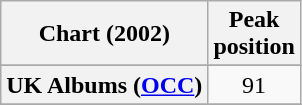<table class="wikitable sortable plainrowheaders" style="text-align:center;">
<tr>
<th>Chart (2002)</th>
<th>Peak<br>position</th>
</tr>
<tr>
</tr>
<tr>
</tr>
<tr>
</tr>
<tr>
</tr>
<tr>
</tr>
<tr>
</tr>
<tr>
<th scope="row">UK Albums (<a href='#'>OCC</a>)</th>
<td>91</td>
</tr>
<tr>
</tr>
</table>
